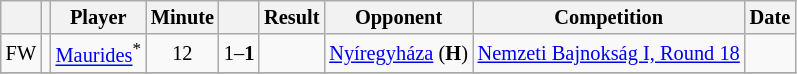<table class="wikitable sortable sticky-header" style="text-align:center; font-size:85%;">
<tr>
<th></th>
<th></th>
<th>Player</th>
<th>Minute</th>
<th></th>
<th>Result</th>
<th>Opponent</th>
<th>Competition</th>
<th>Date</th>
</tr>
<tr>
<td>FW</td>
<td></td>
<td><a href='#'>Maurides</a><sup>*</sup></td>
<td>12</td>
<td>1–<strong>1</strong></td>
<td></td>
<td><a href='#'>Nyíregyháza</a> (<strong>H</strong>)</td>
<td><a href='#'>Nemzeti Bajnokság I, Round 18</a></td>
<td></td>
</tr>
<tr>
</tr>
</table>
